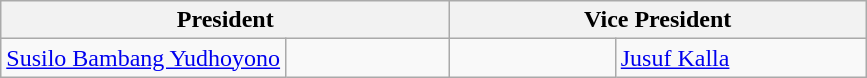<table class="wikitable">
<tr>
<th colspan="2" width=270>President</th>
<th colspan="2" width=270>Vice President</th>
</tr>
<tr>
<td align="right"><a href='#'>Susilo Bambang Yudhoyono</a></td>
<td align="center" width=102></td>
<td align="center" width=103></td>
<td align="left"><a href='#'>Jusuf Kalla</a></td>
</tr>
</table>
